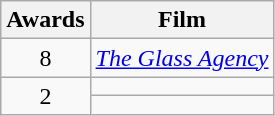<table class="wikitable" style="text-align:center;">
<tr>
<th scope="col">Awards</th>
<th scope="col" align="center">Film</th>
</tr>
<tr>
<td style="text-align: center;">8</td>
<td><em><a href='#'>The Glass Agency</a></em></td>
</tr>
<tr>
<td rowspan=2 style="text-align: center;">2</td>
<td><em></em></td>
</tr>
<tr>
<td><em></em></td>
</tr>
</table>
